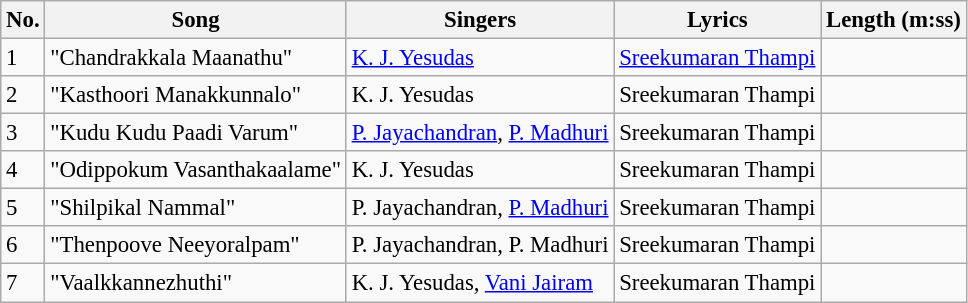<table class="wikitable" style="font-size:95%;">
<tr>
<th>No.</th>
<th>Song</th>
<th>Singers</th>
<th>Lyrics</th>
<th>Length (m:ss)</th>
</tr>
<tr>
<td>1</td>
<td>"Chandrakkala Maanathu"</td>
<td><a href='#'>K. J. Yesudas</a></td>
<td><a href='#'>Sreekumaran Thampi</a></td>
<td></td>
</tr>
<tr>
<td>2</td>
<td>"Kasthoori Manakkunnalo"</td>
<td>K. J. Yesudas</td>
<td>Sreekumaran Thampi</td>
<td></td>
</tr>
<tr>
<td>3</td>
<td>"Kudu Kudu Paadi Varum"</td>
<td><a href='#'>P. Jayachandran</a>, <a href='#'>P. Madhuri</a></td>
<td>Sreekumaran Thampi</td>
<td></td>
</tr>
<tr>
<td>4</td>
<td>"Odippokum Vasanthakaalame"</td>
<td>K. J. Yesudas</td>
<td>Sreekumaran Thampi</td>
<td></td>
</tr>
<tr>
<td>5</td>
<td>"Shilpikal Nammal"</td>
<td>P. Jayachandran, <a href='#'>P. Madhuri</a></td>
<td>Sreekumaran Thampi</td>
<td></td>
</tr>
<tr>
<td>6</td>
<td>"Thenpoove Neeyoralpam"</td>
<td>P. Jayachandran, P. Madhuri</td>
<td>Sreekumaran Thampi</td>
<td></td>
</tr>
<tr>
<td>7</td>
<td>"Vaalkkannezhuthi"</td>
<td>K. J. Yesudas, <a href='#'>Vani Jairam</a></td>
<td>Sreekumaran Thampi</td>
<td></td>
</tr>
</table>
